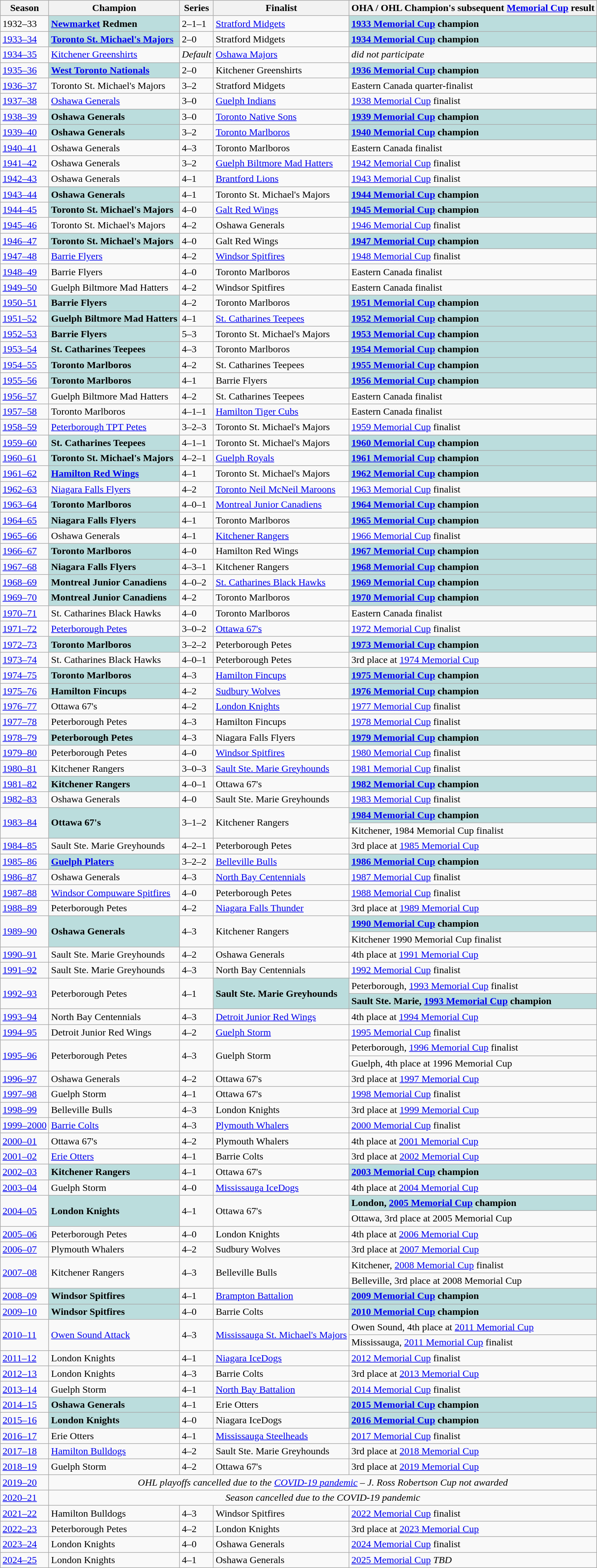<table class="wikitable">
<tr>
<th>Season</th>
<th>Champion</th>
<th>Series<br></th>
<th>Finalist</th>
<th>OHA / OHL Champion's subsequent <a href='#'>Memorial Cup</a> result</th>
</tr>
<tr>
<td>1932–33</td>
<td style="background: #bbdddd; font-weight: bold"><a href='#'>Newmarket</a> Redmen</td>
<td>2–1–1</td>
<td><a href='#'>Stratford Midgets</a></td>
<td style="background: #bbdddd; font-weight: bold"><a href='#'>1933 Memorial Cup</a> champion</td>
</tr>
<tr>
<td><a href='#'>1933–34</a></td>
<td style="background: #bbdddd; font-weight: bold"><a href='#'>Toronto St. Michael's Majors</a></td>
<td>2–0</td>
<td>Stratford Midgets</td>
<td style="background: #bbdddd; font-weight: bold"><a href='#'>1934 Memorial Cup</a> champion</td>
</tr>
<tr>
<td><a href='#'>1934–35</a></td>
<td><a href='#'>Kitchener Greenshirts</a></td>
<td><em>Default</em><br></td>
<td><a href='#'>Oshawa Majors</a></td>
<td><em>did not participate</em></td>
</tr>
<tr>
<td><a href='#'>1935–36</a></td>
<td style="background: #bbdddd; font-weight: bold"><a href='#'>West Toronto Nationals</a></td>
<td>2–0</td>
<td>Kitchener Greenshirts</td>
<td style="background: #bbdddd; font-weight: bold"><a href='#'>1936 Memorial Cup</a> champion</td>
</tr>
<tr>
<td><a href='#'>1936–37</a></td>
<td>Toronto St. Michael's Majors</td>
<td>3–2</td>
<td>Stratford Midgets</td>
<td>Eastern Canada quarter-finalist</td>
</tr>
<tr>
<td><a href='#'>1937–38</a></td>
<td><a href='#'>Oshawa Generals</a></td>
<td>3–0</td>
<td><a href='#'>Guelph Indians</a></td>
<td><a href='#'>1938 Memorial Cup</a> finalist</td>
</tr>
<tr>
<td><a href='#'>1938–39</a></td>
<td style="background: #bbdddd; font-weight: bold">Oshawa Generals</td>
<td>3–0</td>
<td><a href='#'>Toronto Native Sons</a></td>
<td style="background: #bbdddd; font-weight: bold"><a href='#'>1939 Memorial Cup</a> champion</td>
</tr>
<tr>
<td><a href='#'>1939–40</a></td>
<td style="background: #bbdddd; font-weight: bold">Oshawa Generals</td>
<td>3–2</td>
<td><a href='#'>Toronto Marlboros</a></td>
<td style="background: #bbdddd; font-weight: bold"><a href='#'>1940 Memorial Cup</a> champion</td>
</tr>
<tr>
<td><a href='#'>1940–41</a></td>
<td>Oshawa Generals</td>
<td>4–3</td>
<td>Toronto Marlboros</td>
<td>Eastern Canada finalist</td>
</tr>
<tr>
<td><a href='#'>1941–42</a></td>
<td>Oshawa Generals</td>
<td>3–2</td>
<td><a href='#'>Guelph Biltmore Mad Hatters</a></td>
<td><a href='#'>1942 Memorial Cup</a> finalist</td>
</tr>
<tr>
<td><a href='#'>1942–43</a></td>
<td>Oshawa Generals</td>
<td>4–1</td>
<td><a href='#'>Brantford Lions</a></td>
<td><a href='#'>1943 Memorial Cup</a> finalist</td>
</tr>
<tr>
<td><a href='#'>1943–44</a></td>
<td style="background: #bbdddd; font-weight: bold">Oshawa Generals</td>
<td>4–1</td>
<td>Toronto St. Michael's Majors</td>
<td style="background: #bbdddd; font-weight: bold"><a href='#'>1944 Memorial Cup</a> champion</td>
</tr>
<tr>
<td><a href='#'>1944–45</a></td>
<td style="background: #bbdddd; font-weight: bold">Toronto St. Michael's Majors</td>
<td>4–0</td>
<td><a href='#'>Galt Red Wings</a></td>
<td style="background: #bbdddd; font-weight: bold"><a href='#'>1945 Memorial Cup</a> champion</td>
</tr>
<tr>
<td><a href='#'>1945–46</a></td>
<td>Toronto St. Michael's Majors</td>
<td>4–2</td>
<td>Oshawa Generals</td>
<td><a href='#'>1946 Memorial Cup</a> finalist</td>
</tr>
<tr>
<td><a href='#'>1946–47</a></td>
<td style="background: #bbdddd; font-weight: bold">Toronto St. Michael's Majors</td>
<td>4–0</td>
<td>Galt Red Wings</td>
<td style="background: #bbdddd; font-weight: bold"><a href='#'>1947 Memorial Cup</a> champion</td>
</tr>
<tr>
<td><a href='#'>1947–48</a></td>
<td><a href='#'>Barrie Flyers</a></td>
<td>4–2</td>
<td><a href='#'>Windsor Spitfires</a></td>
<td><a href='#'>1948 Memorial Cup</a> finalist</td>
</tr>
<tr>
<td><a href='#'>1948–49</a></td>
<td>Barrie Flyers</td>
<td>4–0</td>
<td>Toronto Marlboros</td>
<td>Eastern Canada finalist</td>
</tr>
<tr>
<td><a href='#'>1949–50</a></td>
<td>Guelph Biltmore Mad Hatters</td>
<td>4–2</td>
<td>Windsor Spitfires</td>
<td>Eastern Canada finalist</td>
</tr>
<tr>
<td><a href='#'>1950–51</a></td>
<td style="background: #bbdddd; font-weight: bold">Barrie Flyers</td>
<td>4–2</td>
<td>Toronto Marlboros</td>
<td style="background: #bbdddd; font-weight: bold"><a href='#'>1951 Memorial Cup</a> champion</td>
</tr>
<tr>
<td><a href='#'>1951–52</a></td>
<td style="background: #bbdddd; font-weight: bold">Guelph Biltmore Mad Hatters</td>
<td>4–1</td>
<td><a href='#'>St. Catharines Teepees</a></td>
<td style="background: #bbdddd; font-weight: bold"><a href='#'>1952 Memorial Cup</a> champion</td>
</tr>
<tr>
<td><a href='#'>1952–53</a></td>
<td style="background: #bbdddd; font-weight: bold">Barrie Flyers</td>
<td>5–3</td>
<td>Toronto St. Michael's Majors</td>
<td style="background: #bbdddd; font-weight: bold"><a href='#'>1953 Memorial Cup</a> champion</td>
</tr>
<tr>
<td><a href='#'>1953–54</a></td>
<td style="background: #bbdddd; font-weight: bold">St. Catharines Teepees</td>
<td>4–3</td>
<td>Toronto Marlboros</td>
<td style="background: #bbdddd; font-weight: bold"><a href='#'>1954 Memorial Cup</a> champion</td>
</tr>
<tr>
<td><a href='#'>1954–55</a></td>
<td style="background: #bbdddd; font-weight: bold">Toronto Marlboros</td>
<td>4–2</td>
<td>St. Catharines Teepees</td>
<td style="background: #bbdddd; font-weight: bold"><a href='#'>1955 Memorial Cup</a> champion</td>
</tr>
<tr>
<td><a href='#'>1955–56</a></td>
<td style="background: #bbdddd; font-weight: bold">Toronto Marlboros</td>
<td>4–1</td>
<td>Barrie Flyers</td>
<td style="background: #bbdddd; font-weight: bold"><a href='#'>1956 Memorial Cup</a> champion</td>
</tr>
<tr>
<td><a href='#'>1956–57</a></td>
<td>Guelph Biltmore Mad Hatters</td>
<td>4–2</td>
<td>St. Catharines Teepees</td>
<td>Eastern Canada finalist</td>
</tr>
<tr>
<td><a href='#'>1957–58</a></td>
<td>Toronto Marlboros</td>
<td>4–1–1</td>
<td><a href='#'>Hamilton Tiger Cubs</a></td>
<td>Eastern Canada finalist</td>
</tr>
<tr>
<td><a href='#'>1958–59</a></td>
<td><a href='#'>Peterborough TPT Petes</a></td>
<td>3–2–3</td>
<td>Toronto St. Michael's Majors</td>
<td><a href='#'>1959 Memorial Cup</a> finalist</td>
</tr>
<tr>
<td><a href='#'>1959–60</a></td>
<td style="background: #bbdddd; font-weight: bold">St. Catharines Teepees</td>
<td>4–1–1</td>
<td>Toronto St. Michael's Majors</td>
<td style="background: #bbdddd; font-weight: bold"><a href='#'>1960 Memorial Cup</a> champion</td>
</tr>
<tr>
<td><a href='#'>1960–61</a></td>
<td style="background: #bbdddd; font-weight: bold">Toronto St. Michael's Majors</td>
<td>4–2–1</td>
<td><a href='#'>Guelph Royals</a></td>
<td style="background: #bbdddd; font-weight: bold"><a href='#'>1961 Memorial Cup</a> champion</td>
</tr>
<tr>
<td><a href='#'>1961–62</a></td>
<td style="background: #bbdddd; font-weight: bold"><a href='#'>Hamilton Red Wings</a></td>
<td>4–1</td>
<td>Toronto St. Michael's Majors</td>
<td style="background: #bbdddd; font-weight: bold"><a href='#'>1962 Memorial Cup</a> champion</td>
</tr>
<tr>
<td><a href='#'>1962–63</a></td>
<td><a href='#'>Niagara Falls Flyers</a></td>
<td>4–2</td>
<td><a href='#'>Toronto Neil McNeil Maroons</a></td>
<td><a href='#'>1963 Memorial Cup</a> finalist</td>
</tr>
<tr>
<td><a href='#'>1963–64</a></td>
<td style="background: #bbdddd; font-weight: bold">Toronto Marlboros</td>
<td>4–0–1</td>
<td><a href='#'>Montreal Junior Canadiens</a></td>
<td style="background: #bbdddd; font-weight: bold"><a href='#'>1964 Memorial Cup</a> champion</td>
</tr>
<tr>
<td><a href='#'>1964–65</a></td>
<td style="background: #bbdddd; font-weight: bold">Niagara Falls Flyers</td>
<td>4–1</td>
<td>Toronto Marlboros</td>
<td style="background: #bbdddd; font-weight: bold"><a href='#'>1965 Memorial Cup</a> champion</td>
</tr>
<tr>
<td><a href='#'>1965–66</a></td>
<td>Oshawa Generals</td>
<td>4–1</td>
<td><a href='#'>Kitchener Rangers</a></td>
<td><a href='#'>1966 Memorial Cup</a> finalist</td>
</tr>
<tr>
<td><a href='#'>1966–67</a></td>
<td style="background: #bbdddd; font-weight: bold">Toronto Marlboros</td>
<td>4–0</td>
<td>Hamilton Red Wings</td>
<td style="background: #bbdddd; font-weight: bold"><a href='#'>1967 Memorial Cup</a> champion</td>
</tr>
<tr>
<td><a href='#'>1967–68</a></td>
<td style="background: #bbdddd; font-weight: bold">Niagara Falls Flyers</td>
<td>4–3–1</td>
<td>Kitchener Rangers</td>
<td style="background: #bbdddd; font-weight: bold"><a href='#'>1968 Memorial Cup</a> champion</td>
</tr>
<tr>
<td><a href='#'>1968–69</a></td>
<td style="background: #bbdddd; font-weight: bold">Montreal Junior Canadiens</td>
<td>4–0–2</td>
<td><a href='#'>St. Catharines Black Hawks</a></td>
<td style="background: #bbdddd; font-weight: bold"><a href='#'>1969 Memorial Cup</a> champion</td>
</tr>
<tr>
<td><a href='#'>1969–70</a></td>
<td style="background: #bbdddd; font-weight: bold">Montreal Junior Canadiens</td>
<td>4–2</td>
<td>Toronto Marlboros</td>
<td style="background: #bbdddd; font-weight: bold"><a href='#'>1970 Memorial Cup</a> champion</td>
</tr>
<tr>
<td><a href='#'>1970–71</a></td>
<td>St. Catharines Black Hawks</td>
<td>4–0</td>
<td>Toronto Marlboros</td>
<td>Eastern Canada finalist</td>
</tr>
<tr>
<td><a href='#'>1971–72</a></td>
<td><a href='#'>Peterborough Petes</a></td>
<td>3–0–2</td>
<td><a href='#'>Ottawa 67's</a></td>
<td><a href='#'>1972 Memorial Cup</a> finalist</td>
</tr>
<tr>
<td><a href='#'>1972–73</a></td>
<td style="background: #bbdddd; font-weight: bold">Toronto Marlboros</td>
<td>3–2–2</td>
<td>Peterborough Petes</td>
<td style="background: #bbdddd; font-weight: bold"><a href='#'>1973 Memorial Cup</a> champion</td>
</tr>
<tr>
<td><a href='#'>1973–74</a></td>
<td>St. Catharines Black Hawks</td>
<td>4–0–1</td>
<td>Peterborough Petes</td>
<td>3rd place at <a href='#'>1974 Memorial Cup</a></td>
</tr>
<tr>
<td><a href='#'>1974–75</a></td>
<td style="background: #bbdddd; font-weight: bold">Toronto Marlboros</td>
<td>4–3</td>
<td><a href='#'>Hamilton Fincups</a></td>
<td style="background: #bbdddd; font-weight: bold"><a href='#'>1975 Memorial Cup</a> champion</td>
</tr>
<tr>
<td><a href='#'>1975–76</a></td>
<td style="background: #bbdddd; font-weight: bold">Hamilton Fincups</td>
<td>4–2</td>
<td><a href='#'>Sudbury Wolves</a></td>
<td style="background: #bbdddd; font-weight: bold"><a href='#'>1976 Memorial Cup</a> champion</td>
</tr>
<tr>
<td><a href='#'>1976–77</a></td>
<td>Ottawa 67's</td>
<td>4–2</td>
<td><a href='#'>London Knights</a></td>
<td><a href='#'>1977 Memorial Cup</a> finalist</td>
</tr>
<tr>
<td><a href='#'>1977–78</a></td>
<td>Peterborough Petes</td>
<td>4–3</td>
<td>Hamilton Fincups</td>
<td><a href='#'>1978 Memorial Cup</a> finalist</td>
</tr>
<tr>
<td><a href='#'>1978–79</a></td>
<td style="background: #bbdddd; font-weight: bold">Peterborough Petes</td>
<td>4–3</td>
<td>Niagara Falls Flyers</td>
<td style="background: #bbdddd; font-weight: bold"><a href='#'>1979 Memorial Cup</a> champion</td>
</tr>
<tr>
<td><a href='#'>1979–80</a></td>
<td>Peterborough Petes</td>
<td>4–0</td>
<td><a href='#'>Windsor Spitfires</a></td>
<td><a href='#'>1980 Memorial Cup</a> finalist</td>
</tr>
<tr>
<td><a href='#'>1980–81</a></td>
<td>Kitchener Rangers</td>
<td>3–0–3</td>
<td><a href='#'>Sault Ste. Marie Greyhounds</a></td>
<td><a href='#'>1981 Memorial Cup</a> finalist</td>
</tr>
<tr>
<td><a href='#'>1981–82</a></td>
<td style="background: #bbdddd; font-weight: bold">Kitchener Rangers</td>
<td>4–0–1</td>
<td>Ottawa 67's</td>
<td style="background: #bbdddd; font-weight: bold"><a href='#'>1982 Memorial Cup</a> champion</td>
</tr>
<tr>
<td><a href='#'>1982–83</a></td>
<td>Oshawa Generals</td>
<td>4–0</td>
<td>Sault Ste. Marie Greyhounds</td>
<td><a href='#'>1983 Memorial Cup</a> finalist</td>
</tr>
<tr>
<td rowspan="2"><a href='#'>1983–84</a></td>
<td rowspan="2", style="background: #bbdddd; font-weight: bold">Ottawa 67's</td>
<td rowspan="2">3–1–2</td>
<td rowspan="2">Kitchener Rangers</td>
<td style="background: #bbdddd; font-weight: bold"><a href='#'>1984 Memorial Cup</a> champion</td>
</tr>
<tr>
<td>Kitchener, 1984 Memorial Cup finalist</td>
</tr>
<tr>
<td><a href='#'>1984–85</a></td>
<td>Sault Ste. Marie Greyhounds</td>
<td>4–2–1</td>
<td>Peterborough Petes</td>
<td>3rd place at <a href='#'>1985 Memorial Cup</a></td>
</tr>
<tr>
<td><a href='#'>1985–86</a></td>
<td style="background: #bbdddd; font-weight: bold"><a href='#'>Guelph Platers</a></td>
<td>3–2–2</td>
<td><a href='#'>Belleville Bulls</a></td>
<td style="background: #bbdddd; font-weight: bold"><a href='#'>1986 Memorial Cup</a> champion</td>
</tr>
<tr>
<td><a href='#'>1986–87</a></td>
<td>Oshawa Generals</td>
<td>4–3</td>
<td><a href='#'>North Bay Centennials</a></td>
<td><a href='#'>1987 Memorial Cup</a> finalist</td>
</tr>
<tr>
<td><a href='#'>1987–88</a></td>
<td><a href='#'>Windsor Compuware Spitfires</a></td>
<td>4–0</td>
<td>Peterborough Petes</td>
<td><a href='#'>1988 Memorial Cup</a> finalist</td>
</tr>
<tr>
<td><a href='#'>1988–89</a></td>
<td>Peterborough Petes</td>
<td>4–2</td>
<td><a href='#'>Niagara Falls Thunder</a></td>
<td>3rd place at <a href='#'>1989 Memorial Cup</a></td>
</tr>
<tr>
<td rowspan="2"><a href='#'>1989–90</a></td>
<td rowspan="2", style="background: #bbdddd; font-weight: bold">Oshawa Generals</td>
<td rowspan="2">4–3</td>
<td rowspan="2">Kitchener Rangers</td>
<td style="background: #bbdddd; font-weight: bold"><a href='#'>1990 Memorial Cup</a> champion</td>
</tr>
<tr>
<td>Kitchener 1990 Memorial Cup finalist</td>
</tr>
<tr>
<td><a href='#'>1990–91</a></td>
<td>Sault Ste. Marie Greyhounds</td>
<td>4–2</td>
<td>Oshawa Generals</td>
<td>4th place at <a href='#'>1991 Memorial Cup</a></td>
</tr>
<tr>
<td><a href='#'>1991–92</a></td>
<td>Sault Ste. Marie Greyhounds</td>
<td>4–3</td>
<td>North Bay Centennials</td>
<td><a href='#'>1992 Memorial Cup</a> finalist</td>
</tr>
<tr>
<td rowspan="2"><a href='#'>1992–93</a></td>
<td rowspan="2">Peterborough Petes</td>
<td rowspan="2">4–1</td>
<td rowspan="2", style="background: #bbdddd; font-weight: bold">Sault Ste. Marie Greyhounds</td>
<td>Peterborough, <a href='#'>1993 Memorial Cup</a> finalist</td>
</tr>
<tr>
<td style="background: #bbdddd; font-weight: bold">Sault Ste. Marie, <a href='#'>1993 Memorial Cup</a> champion</td>
</tr>
<tr>
<td><a href='#'>1993–94</a></td>
<td>North Bay Centennials</td>
<td>4–3</td>
<td><a href='#'>Detroit Junior Red Wings</a></td>
<td>4th place at <a href='#'>1994 Memorial Cup</a></td>
</tr>
<tr>
<td><a href='#'>1994–95</a></td>
<td>Detroit Junior Red Wings</td>
<td>4–2</td>
<td><a href='#'>Guelph Storm</a></td>
<td><a href='#'>1995 Memorial Cup</a> finalist</td>
</tr>
<tr>
<td rowspan="2"><a href='#'>1995–96</a></td>
<td rowspan="2">Peterborough Petes</td>
<td rowspan="2">4–3</td>
<td rowspan="2">Guelph Storm</td>
<td>Peterborough, <a href='#'>1996 Memorial Cup</a> finalist</td>
</tr>
<tr>
<td>Guelph, 4th place at 1996 Memorial Cup</td>
</tr>
<tr>
<td><a href='#'>1996–97</a></td>
<td>Oshawa Generals</td>
<td>4–2</td>
<td>Ottawa 67's</td>
<td>3rd place at <a href='#'>1997 Memorial Cup</a></td>
</tr>
<tr>
<td><a href='#'>1997–98</a></td>
<td>Guelph Storm</td>
<td>4–1</td>
<td>Ottawa 67's</td>
<td><a href='#'>1998 Memorial Cup</a> finalist</td>
</tr>
<tr>
<td><a href='#'>1998–99</a></td>
<td>Belleville Bulls</td>
<td>4–3</td>
<td>London Knights</td>
<td>3rd place at <a href='#'>1999 Memorial Cup</a></td>
</tr>
<tr>
<td><a href='#'>1999–2000</a></td>
<td><a href='#'>Barrie Colts</a></td>
<td>4–3</td>
<td><a href='#'>Plymouth Whalers</a></td>
<td><a href='#'>2000 Memorial Cup</a> finalist</td>
</tr>
<tr>
<td><a href='#'>2000–01</a></td>
<td>Ottawa 67's</td>
<td>4–2</td>
<td>Plymouth Whalers</td>
<td>4th place at <a href='#'>2001 Memorial Cup</a></td>
</tr>
<tr>
<td><a href='#'>2001–02</a></td>
<td><a href='#'>Erie Otters</a></td>
<td>4–1</td>
<td>Barrie Colts</td>
<td>3rd place at <a href='#'>2002 Memorial Cup</a></td>
</tr>
<tr>
<td><a href='#'>2002–03</a></td>
<td style="background: #bbdddd; font-weight: bold">Kitchener Rangers</td>
<td>4–1</td>
<td>Ottawa 67's</td>
<td style="background: #bbdddd; font-weight: bold"><a href='#'>2003 Memorial Cup</a> champion</td>
</tr>
<tr>
<td><a href='#'>2003–04</a></td>
<td>Guelph Storm</td>
<td>4–0</td>
<td><a href='#'>Mississauga IceDogs</a></td>
<td>4th place at <a href='#'>2004 Memorial Cup</a></td>
</tr>
<tr>
<td rowspan="2"><a href='#'>2004–05</a></td>
<td rowspan="2", style="background: #bbdddd; font-weight: bold">London Knights</td>
<td rowspan="2">4–1</td>
<td rowspan="2">Ottawa 67's</td>
<td style="background: #bbdddd; font-weight: bold">London, <a href='#'>2005 Memorial Cup</a> champion</td>
</tr>
<tr>
<td>Ottawa, 3rd place at 2005 Memorial Cup</td>
</tr>
<tr>
<td><a href='#'>2005–06</a></td>
<td>Peterborough Petes</td>
<td>4–0</td>
<td>London Knights</td>
<td>4th place at <a href='#'>2006 Memorial Cup</a></td>
</tr>
<tr>
<td><a href='#'>2006–07</a></td>
<td>Plymouth Whalers</td>
<td>4–2</td>
<td>Sudbury Wolves</td>
<td>3rd place at <a href='#'>2007 Memorial Cup</a></td>
</tr>
<tr>
<td rowspan="2"><a href='#'>2007–08</a></td>
<td rowspan="2">Kitchener Rangers</td>
<td rowspan="2">4–3</td>
<td rowspan="2">Belleville Bulls</td>
<td>Kitchener, <a href='#'>2008 Memorial Cup</a> finalist</td>
</tr>
<tr>
<td>Belleville, 3rd place at 2008 Memorial Cup</td>
</tr>
<tr>
<td><a href='#'>2008–09</a></td>
<td style="background: #bbdddd; font-weight: bold">Windsor Spitfires</td>
<td>4–1</td>
<td><a href='#'>Brampton Battalion</a></td>
<td style="background: #bbdddd; font-weight: bold"><a href='#'>2009 Memorial Cup</a> champion</td>
</tr>
<tr>
<td><a href='#'>2009–10</a></td>
<td style="background: #bbdddd; font-weight: bold">Windsor Spitfires</td>
<td>4–0</td>
<td>Barrie Colts</td>
<td style="background: #bbdddd; font-weight: bold"><a href='#'>2010 Memorial Cup</a> champion</td>
</tr>
<tr>
<td rowspan="2"><a href='#'>2010–11</a></td>
<td rowspan="2"><a href='#'>Owen Sound Attack</a></td>
<td rowspan="2">4–3</td>
<td rowspan="2"><a href='#'>Mississauga St. Michael's Majors</a></td>
<td>Owen Sound, 4th place at <a href='#'>2011 Memorial Cup</a></td>
</tr>
<tr>
<td>Mississauga, <a href='#'>2011 Memorial Cup</a> finalist</td>
</tr>
<tr>
<td><a href='#'>2011–12</a></td>
<td>London Knights</td>
<td>4–1</td>
<td><a href='#'>Niagara IceDogs</a></td>
<td><a href='#'>2012 Memorial Cup</a> finalist</td>
</tr>
<tr>
<td><a href='#'>2012–13</a></td>
<td>London Knights</td>
<td>4–3</td>
<td>Barrie Colts</td>
<td>3rd place at <a href='#'>2013 Memorial Cup</a></td>
</tr>
<tr>
<td><a href='#'>2013–14</a></td>
<td>Guelph Storm</td>
<td>4–1</td>
<td><a href='#'>North Bay Battalion</a></td>
<td><a href='#'>2014 Memorial Cup</a> finalist</td>
</tr>
<tr>
<td><a href='#'>2014–15</a></td>
<td style="background: #bbdddd; font-weight: bold">Oshawa Generals</td>
<td>4–1</td>
<td>Erie Otters</td>
<td style="background: #bbdddd; font-weight: bold"><a href='#'>2015 Memorial Cup</a> champion</td>
</tr>
<tr>
<td><a href='#'>2015–16</a></td>
<td style="background: #bbdddd; font-weight: bold">London Knights</td>
<td>4–0</td>
<td>Niagara IceDogs</td>
<td style="background: #bbdddd; font-weight: bold"><a href='#'>2016 Memorial Cup</a> champion</td>
</tr>
<tr>
<td><a href='#'>2016–17</a></td>
<td>Erie Otters</td>
<td>4–1</td>
<td><a href='#'>Mississauga Steelheads</a></td>
<td><a href='#'>2017 Memorial Cup</a> finalist</td>
</tr>
<tr>
<td><a href='#'>2017–18</a></td>
<td><a href='#'>Hamilton Bulldogs</a></td>
<td>4–2</td>
<td>Sault Ste. Marie Greyhounds</td>
<td>3rd place at <a href='#'>2018 Memorial Cup</a></td>
</tr>
<tr>
<td><a href='#'>2018–19</a></td>
<td>Guelph Storm</td>
<td>4–2</td>
<td>Ottawa 67's</td>
<td>3rd place at <a href='#'>2019 Memorial Cup</a></td>
</tr>
<tr>
<td><a href='#'>2019–20</a></td>
<td colspan="4" align="center"><em>OHL playoffs cancelled due to the <a href='#'>COVID-19 pandemic</a> – J. Ross Robertson Cup not awarded</em></td>
</tr>
<tr>
<td><a href='#'>2020–21</a></td>
<td colspan="4" align="center"><em>Season cancelled due to the COVID-19 pandemic</em></td>
</tr>
<tr>
<td><a href='#'>2021–22</a></td>
<td>Hamilton Bulldogs</td>
<td>4–3</td>
<td>Windsor Spitfires</td>
<td><a href='#'>2022 Memorial Cup</a> finalist</td>
</tr>
<tr>
<td><a href='#'>2022–23</a></td>
<td>Peterborough Petes</td>
<td>4–2</td>
<td>London Knights</td>
<td>3rd place at <a href='#'>2023 Memorial Cup</a></td>
</tr>
<tr>
<td><a href='#'>2023–24</a></td>
<td>London Knights</td>
<td>4–0</td>
<td>Oshawa Generals</td>
<td><a href='#'>2024 Memorial Cup</a> finalist</td>
</tr>
<tr>
<td><a href='#'>2024–25</a></td>
<td>London Knights</td>
<td>4–1</td>
<td>Oshawa Generals</td>
<td><a href='#'>2025 Memorial Cup</a> <em>TBD</em></td>
</tr>
</table>
